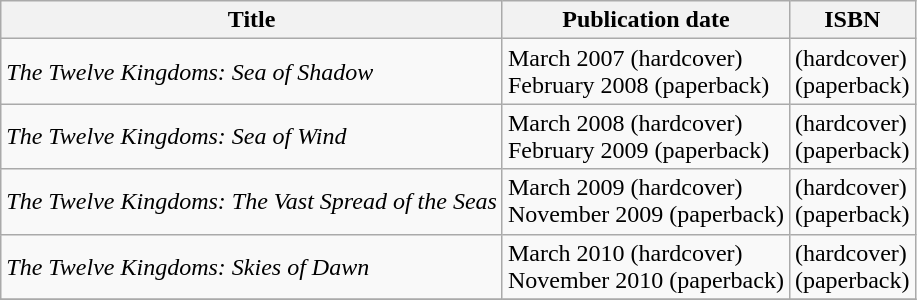<table class=wikitable>
<tr>
<th>Title</th>
<th>Publication date</th>
<th>ISBN</th>
</tr>
<tr>
<td><em>The Twelve Kingdoms: Sea of Shadow</em></td>
<td>March 2007 (hardcover) <br> February 2008 (paperback)</td>
<td> (hardcover) <br>  (paperback)</td>
</tr>
<tr>
<td><em>The Twelve Kingdoms: Sea of Wind</em></td>
<td>March 2008 (hardcover) <br> February 2009 (paperback)</td>
<td> (hardcover) <br>  (paperback)</td>
</tr>
<tr>
<td><em>The Twelve Kingdoms: The Vast Spread of the Seas</em></td>
<td>March 2009 (hardcover) <br> November 2009 (paperback)</td>
<td> (hardcover) <br>  (paperback)</td>
</tr>
<tr>
<td><em>The Twelve Kingdoms: Skies of Dawn</em></td>
<td>March 2010 (hardcover) <br> November 2010 (paperback)</td>
<td> (hardcover) <br>  (paperback)</td>
</tr>
<tr>
</tr>
</table>
